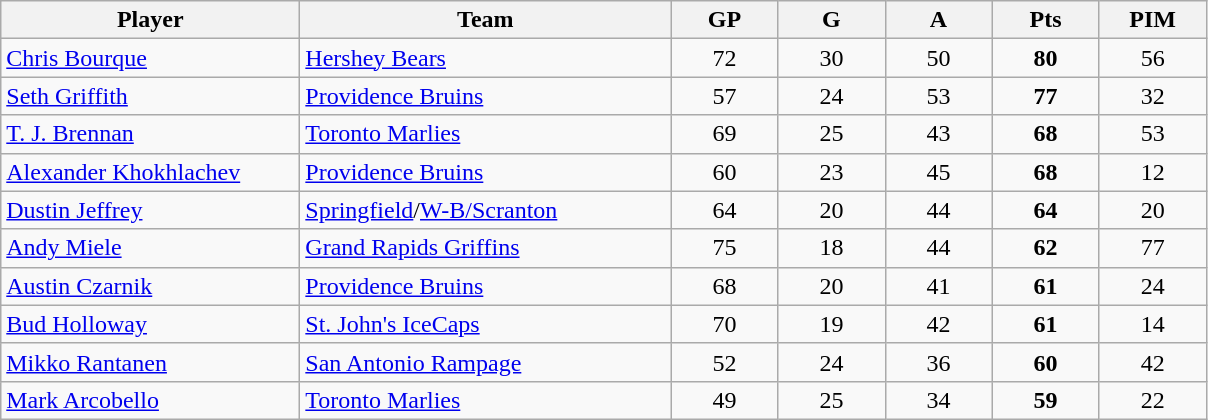<table class="wikitable sortable" style="text-align:center">
<tr>
<th style="width:12em">Player</th>
<th style="width:15em">Team</th>
<th style="width:4em">GP</th>
<th style="width:4em">G</th>
<th style="width:4em">A</th>
<th style="width:4em">Pts</th>
<th style="width:4em">PIM</th>
</tr>
<tr>
<td align=left><a href='#'>Chris Bourque</a></td>
<td align=left><a href='#'>Hershey Bears</a></td>
<td>72</td>
<td>30</td>
<td>50</td>
<td><strong>80</strong></td>
<td>56</td>
</tr>
<tr>
<td align=left><a href='#'>Seth Griffith</a></td>
<td align=left><a href='#'>Providence Bruins</a></td>
<td>57</td>
<td>24</td>
<td>53</td>
<td><strong>77</strong></td>
<td>32</td>
</tr>
<tr>
<td align=left><a href='#'>T. J. Brennan</a></td>
<td align=left><a href='#'>Toronto Marlies</a></td>
<td>69</td>
<td>25</td>
<td>43</td>
<td><strong>68</strong></td>
<td>53</td>
</tr>
<tr>
<td align=left><a href='#'>Alexander Khokhlachev</a></td>
<td align=left><a href='#'>Providence Bruins</a></td>
<td>60</td>
<td>23</td>
<td>45</td>
<td><strong>68</strong></td>
<td>12</td>
</tr>
<tr>
<td align=left><a href='#'>Dustin Jeffrey</a></td>
<td align=left><a href='#'>Springfield</a>/<a href='#'>W-B/Scranton</a></td>
<td>64</td>
<td>20</td>
<td>44</td>
<td><strong>64</strong></td>
<td>20</td>
</tr>
<tr>
<td align=left><a href='#'>Andy Miele</a></td>
<td align=left><a href='#'>Grand Rapids Griffins</a></td>
<td>75</td>
<td>18</td>
<td>44</td>
<td><strong>62</strong></td>
<td>77</td>
</tr>
<tr>
<td align=left><a href='#'>Austin Czarnik</a></td>
<td align=left><a href='#'>Providence Bruins</a></td>
<td>68</td>
<td>20</td>
<td>41</td>
<td><strong>61</strong></td>
<td>24</td>
</tr>
<tr>
<td align=left><a href='#'>Bud Holloway</a></td>
<td align=left><a href='#'>St. John's IceCaps</a></td>
<td>70</td>
<td>19</td>
<td>42</td>
<td><strong>61</strong></td>
<td>14</td>
</tr>
<tr>
<td align=left><a href='#'>Mikko Rantanen</a></td>
<td align=left><a href='#'>San Antonio Rampage</a></td>
<td>52</td>
<td>24</td>
<td>36</td>
<td><strong>60</strong></td>
<td>42</td>
</tr>
<tr>
<td align=left><a href='#'>Mark Arcobello</a></td>
<td align=left><a href='#'>Toronto Marlies</a></td>
<td>49</td>
<td>25</td>
<td>34</td>
<td><strong>59</strong></td>
<td>22</td>
</tr>
</table>
